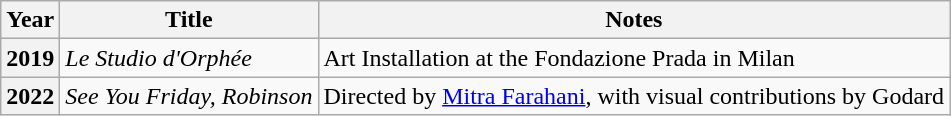<table class="wikitable sortable plainrowheaders">
<tr>
<th scope="col">Year</th>
<th scope="col">Title</th>
<th>Notes</th>
</tr>
<tr>
<th>2019</th>
<td><em>Le Studio d'Orphée</em></td>
<td>Art Installation at the Fondazione Prada in Milan</td>
</tr>
<tr>
<th>2022</th>
<td scope="row"><em>See You Friday, Robinson</em></td>
<td>Directed by <a href='#'>Mitra Farahani</a>, with visual contributions by Godard</td>
</tr>
</table>
